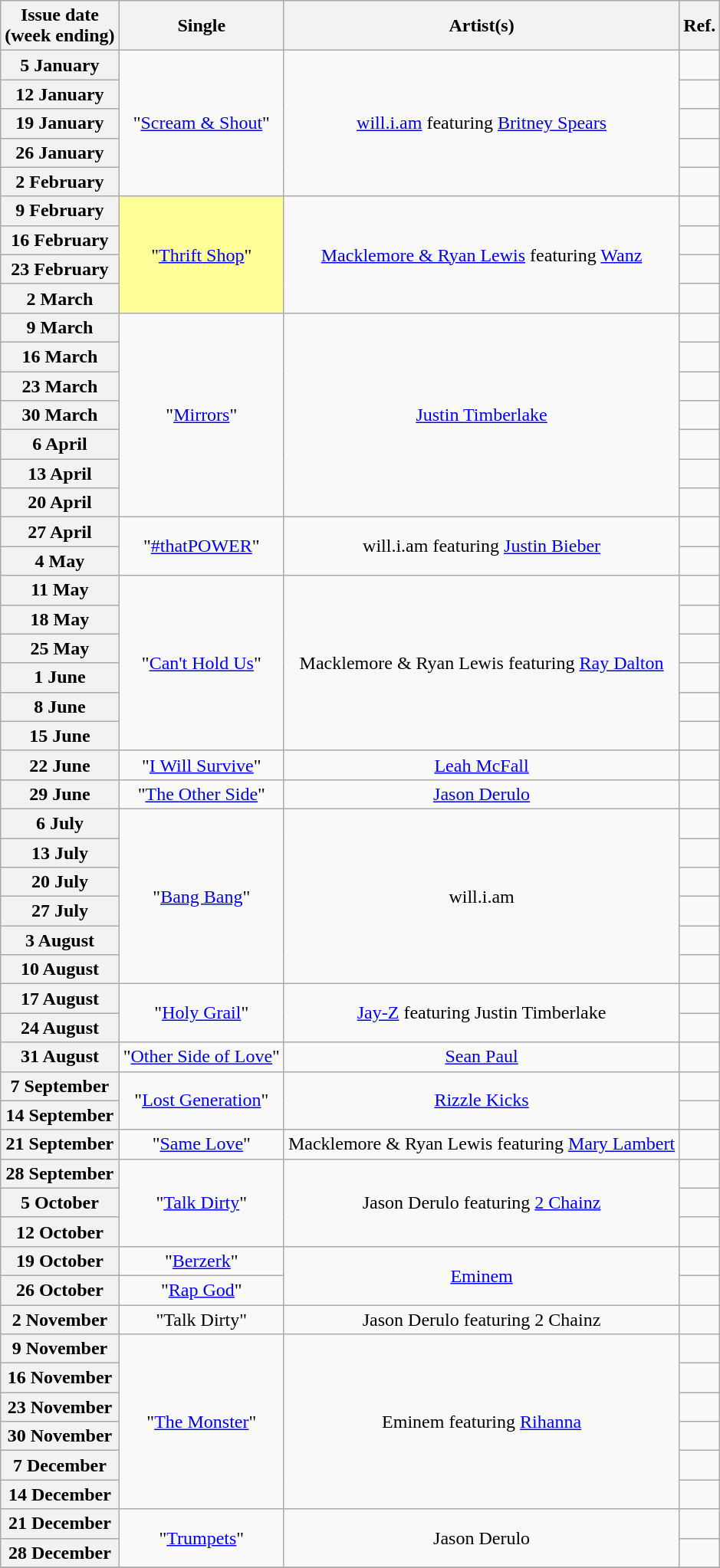<table class="wikitable plainrowheaders">
<tr>
<th scope=col>Issue date<br>(week ending)</th>
<th scope=col>Single</th>
<th scope=col>Artist(s)</th>
<th scope=col>Ref.</th>
</tr>
<tr>
<th scope=row>5 January</th>
<td align=center rowspan=5>"<a href='#'>Scream & Shout</a>"</td>
<td align=center rowspan=5><a href='#'>will.i.am</a> featuring <a href='#'>Britney Spears</a></td>
<td align=center></td>
</tr>
<tr>
<th scope=row>12 January</th>
<td align=center></td>
</tr>
<tr>
<th scope=row>19 January </th>
<td align=center></td>
</tr>
<tr>
<th scope=row>26 January </th>
<td align=center></td>
</tr>
<tr>
<th scope=row>2 February</th>
<td align=center></td>
</tr>
<tr>
<th scope=row>9 February</th>
<td align=center rowspan=4 bgcolor=#FFFF99>"<a href='#'>Thrift Shop</a>" </td>
<td align=center rowspan=4><a href='#'>Macklemore & Ryan Lewis</a> featuring <a href='#'>Wanz</a></td>
<td align=center></td>
</tr>
<tr>
<th scope=row>16 February </th>
<td align=center></td>
</tr>
<tr>
<th scope=row>23 February</th>
<td align=center></td>
</tr>
<tr>
<th scope=row>2 March</th>
<td align=center></td>
</tr>
<tr>
<th scope=row>9 March </th>
<td align=center rowspan=7>"<a href='#'>Mirrors</a>"</td>
<td align=center rowspan=7><a href='#'>Justin Timberlake</a></td>
<td align=center></td>
</tr>
<tr>
<th scope=row>16 March </th>
<td align=center></td>
</tr>
<tr>
<th scope=row>23 March </th>
<td align=center></td>
</tr>
<tr>
<th scope=row>30 March </th>
<td align=center></td>
</tr>
<tr>
<th scope=row>6 April </th>
<td align=center></td>
</tr>
<tr>
<th scope=row>13 April </th>
<td align=center></td>
</tr>
<tr>
<th scope=row>20 April </th>
<td align=center></td>
</tr>
<tr>
<th scope=row>27 April</th>
<td align=center rowspan=2>"<a href='#'>#thatPOWER</a>"</td>
<td align=center rowspan=2>will.i.am featuring <a href='#'>Justin Bieber</a></td>
<td align=center></td>
</tr>
<tr>
<th scope=row>4 May</th>
<td align=center></td>
</tr>
<tr>
<th scope=row>11 May</th>
<td align=center rowspan=6>"<a href='#'>Can't Hold Us</a>"</td>
<td align=center rowspan=6>Macklemore & Ryan Lewis featuring <a href='#'>Ray Dalton</a></td>
<td align=center></td>
</tr>
<tr>
<th scope=row>18 May</th>
<td align=center></td>
</tr>
<tr>
<th scope=row>25 May </th>
<td align=center></td>
</tr>
<tr>
<th scope=row>1 June </th>
<td align=center></td>
</tr>
<tr>
<th scope=row>8 June </th>
<td align=center></td>
</tr>
<tr>
<th scope=row>15 June </th>
<td align=center></td>
</tr>
<tr>
<th scope=row>22 June</th>
<td align=center>"<a href='#'>I Will Survive</a>"</td>
<td align=center><a href='#'>Leah McFall</a></td>
<td align=center></td>
</tr>
<tr>
<th scope=row>29 June</th>
<td align=center>"<a href='#'>The Other Side</a>"</td>
<td align=center><a href='#'>Jason Derulo</a></td>
<td align=center></td>
</tr>
<tr>
<th scope=row>6 July</th>
<td align=center rowspan=6>"<a href='#'>Bang Bang</a>"</td>
<td align=center rowspan=6>will.i.am</td>
<td align=center></td>
</tr>
<tr>
<th scope=row>13 July</th>
<td align=center></td>
</tr>
<tr>
<th scope=row>20 July</th>
<td align=center></td>
</tr>
<tr>
<th scope=row>27 July</th>
<td align=center></td>
</tr>
<tr>
<th scope=row>3 August</th>
<td align=center></td>
</tr>
<tr>
<th scope=row>10 August</th>
<td align=center></td>
</tr>
<tr>
<th scope=row>17 August </th>
<td align=center rowspan="2">"<a href='#'>Holy Grail</a>"</td>
<td align=center rowspan="2"><a href='#'>Jay-Z</a> featuring Justin Timberlake</td>
<td align=center></td>
</tr>
<tr>
<th scope=row>24 August </th>
<td align=center></td>
</tr>
<tr>
<th scope=row>31 August</th>
<td align=center>"<a href='#'>Other Side of Love</a>"</td>
<td align=center><a href='#'>Sean Paul</a></td>
<td align=center></td>
</tr>
<tr>
<th scope=row>7 September</th>
<td align=center rowspan="2">"<a href='#'>Lost Generation</a>"</td>
<td align=center rowspan="2"><a href='#'>Rizzle Kicks</a></td>
<td align=center></td>
</tr>
<tr>
<th scope=row>14 September</th>
<td align=center></td>
</tr>
<tr>
<th scope=row>21 September</th>
<td align=center>"<a href='#'>Same Love</a>"</td>
<td align=center>Macklemore & Ryan Lewis featuring <a href='#'>Mary Lambert</a></td>
<td align=center></td>
</tr>
<tr>
<th scope=row>28 September </th>
<td align=center rowspan="3">"<a href='#'>Talk Dirty</a>"</td>
<td align=center rowspan="3">Jason Derulo featuring <a href='#'>2 Chainz</a></td>
<td align=center></td>
</tr>
<tr>
<th scope=row>5 October </th>
<td align=center></td>
</tr>
<tr>
<th scope=row>12 October</th>
<td align=center></td>
</tr>
<tr>
<th scope=row>19 October</th>
<td align=center>"<a href='#'>Berzerk</a>"</td>
<td align=center rowspan="2"><a href='#'>Eminem</a></td>
<td align=center></td>
</tr>
<tr>
<th scope=row>26 October</th>
<td align=center>"<a href='#'>Rap God</a>"</td>
<td align=center></td>
</tr>
<tr>
<th scope=row>2 November</th>
<td align=center>"Talk Dirty"</td>
<td align=center>Jason Derulo featuring 2 Chainz</td>
<td align=center></td>
</tr>
<tr>
<th scope=row>9 November </th>
<td align=center rowspan="6">"<a href='#'>The Monster</a>"</td>
<td align=center rowspan="6">Eminem featuring <a href='#'>Rihanna</a></td>
<td align=center></td>
</tr>
<tr>
<th scope=row>16 November </th>
<td align=center></td>
</tr>
<tr>
<th scope=row>23 November </th>
<td align=center></td>
</tr>
<tr>
<th scope=row>30 November </th>
<td align=center></td>
</tr>
<tr>
<th scope=row>7 December </th>
<td align=center></td>
</tr>
<tr>
<th scope=row>14 December </th>
<td align=center></td>
</tr>
<tr>
<th scope=row>21 December</th>
<td align=center rowspan="2">"<a href='#'>Trumpets</a>"</td>
<td align=center rowspan="2">Jason Derulo</td>
<td align=center></td>
</tr>
<tr>
<th scope=row>28 December</th>
<td align=center></td>
</tr>
<tr>
</tr>
</table>
